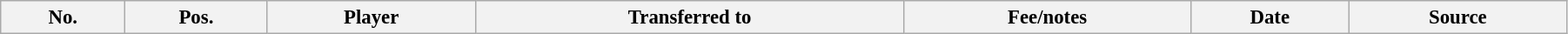<table class="wikitable sortable" style="width:95%; text-align:center; font-size:95%; text-align:left;">
<tr>
<th>No.</th>
<th><strong>Pos.</strong></th>
<th><strong>Player</strong></th>
<th><strong>Transferred to</strong></th>
<th><strong>Fee/notes</strong></th>
<th><strong>Date</strong></th>
<th>Source</th>
</tr>
</table>
